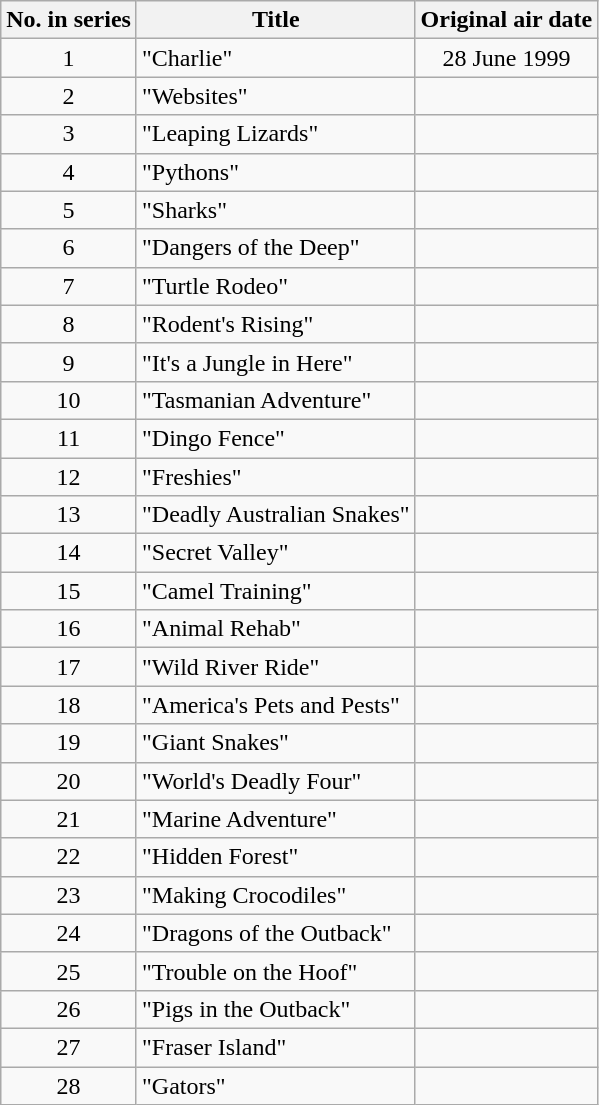<table class="wikitable plainrowheaders" style="text-align:center">
<tr>
<th scope="col">No. in series</th>
<th scope="col">Title</th>
<th scope="col">Original air date</th>
</tr>
<tr>
<td scope="row">1</td>
<td style="text-align:left">"Charlie"</td>
<td>28 June 1999</td>
</tr>
<tr>
<td scope="row">2</td>
<td style="text-align:left">"Websites"</td>
<td></td>
</tr>
<tr>
<td scope="row">3</td>
<td style="text-align:left">"Leaping Lizards"</td>
<td></td>
</tr>
<tr>
<td scope="row">4</td>
<td style="text-align:left">"Pythons"</td>
<td></td>
</tr>
<tr>
<td scope="row">5</td>
<td style="text-align:left">"Sharks"</td>
<td></td>
</tr>
<tr>
<td scope="row">6</td>
<td style="text-align:left">"Dangers of the Deep"</td>
<td></td>
</tr>
<tr>
<td scope="row">7</td>
<td style="text-align:left">"Turtle Rodeo"</td>
<td></td>
</tr>
<tr>
<td scope="row">8</td>
<td style="text-align:left">"Rodent's Rising"</td>
<td></td>
</tr>
<tr>
<td scope="row">9</td>
<td style="text-align:left">"It's a Jungle in Here"</td>
<td></td>
</tr>
<tr>
<td scope="row">10</td>
<td style="text-align:left">"Tasmanian Adventure"</td>
<td></td>
</tr>
<tr>
<td scope="row">11</td>
<td style="text-align:left">"Dingo Fence"</td>
<td></td>
</tr>
<tr>
<td scope="row">12</td>
<td style="text-align:left">"Freshies"</td>
<td></td>
</tr>
<tr>
<td scope="row">13</td>
<td style="text-align:left">"Deadly Australian Snakes"</td>
<td></td>
</tr>
<tr>
<td scope="row">14</td>
<td style="text-align:left">"Secret Valley"</td>
<td></td>
</tr>
<tr>
<td scope="row">15</td>
<td style="text-align:left">"Camel Training"</td>
<td></td>
</tr>
<tr>
<td scope="row">16</td>
<td style="text-align:left">"Animal Rehab"</td>
<td></td>
</tr>
<tr>
<td scope="row">17</td>
<td style="text-align:left">"Wild River Ride"</td>
<td></td>
</tr>
<tr>
<td scope="row">18</td>
<td style="text-align:left">"America's Pets and Pests"</td>
<td></td>
</tr>
<tr>
<td scope="row">19</td>
<td style="text-align:left">"Giant Snakes"</td>
<td></td>
</tr>
<tr>
<td scope="row">20</td>
<td style="text-align:left">"World's Deadly Four"</td>
<td></td>
</tr>
<tr>
<td scope="row">21</td>
<td style="text-align:left">"Marine Adventure"</td>
<td></td>
</tr>
<tr>
<td scope="row">22</td>
<td style="text-align:left">"Hidden Forest"</td>
<td></td>
</tr>
<tr>
<td scope="row">23</td>
<td style="text-align:left">"Making Crocodiles"</td>
<td></td>
</tr>
<tr>
<td scope="row">24</td>
<td style="text-align:left">"Dragons of the Outback"</td>
<td></td>
</tr>
<tr>
<td scope="row">25</td>
<td style="text-align:left">"Trouble on the Hoof"</td>
<td></td>
</tr>
<tr>
<td scope="row">26</td>
<td style="text-align:left">"Pigs in the Outback"</td>
<td></td>
</tr>
<tr>
<td scope="row">27</td>
<td style="text-align:left">"Fraser Island"</td>
<td></td>
</tr>
<tr>
<td scope="row">28</td>
<td style="text-align:left">"Gators"</td>
<td></td>
</tr>
</table>
